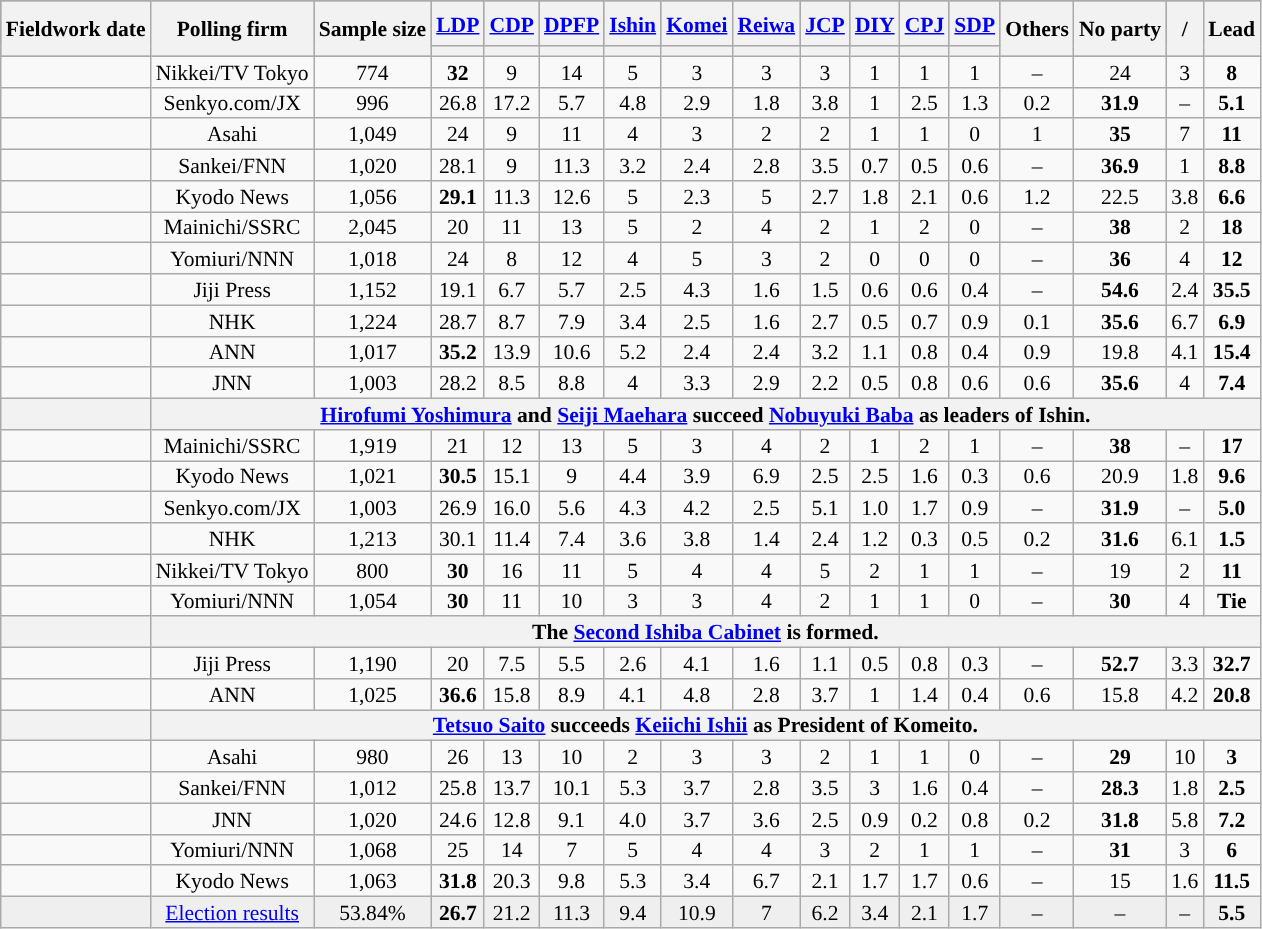<table class="wikitable mw-datatable sortable mw-collapsible" style="text-align:center;font-size:90%;line-height:14px;">
<tr style="height:30px; background-color:#8B8B8B">
<th rowspan="2">Fieldwork date</th>
<th rowspan="2">Polling firm</th>
<th class="unsortable" rowspan="2">Sample size</th>
<th class="unsortable"><a href='#'>LDP</a></th>
<th class="unsortable"><a href='#'>CDP</a></th>
<th class="unsortable"><a href='#'>DPFP</a></th>
<th class="unsortable"><a href='#'>Ishin</a></th>
<th class="unsortable"><a href='#'>Komei</a></th>
<th class="unsortable"><a href='#'>Reiwa</a></th>
<th class="unsortable"><a href='#'>JCP</a></th>
<th class="unsortable"><a href='#'>DIY</a></th>
<th class="unsortable"><a href='#'>CPJ</a></th>
<th class="unsortable"><a href='#'>SDP</a></th>
<th class="unsortable" rowspan="2">Others</th>
<th class="unsortable" rowspan="2">No party</th>
<th class="unsortable" rowspan="2">/<br></th>
<th class="unsortable" rowspan="2">Lead</th>
</tr>
<tr>
<th data-sort-type="number" style="background:"></th>
<th data-sort-type="number" style="background:"></th>
<th data-sort-type="number" style="background:"></th>
<th data-sort-type="number" style="background:"></th>
<th data-sort-type="number" style="background:"></th>
<th data-sort-type="number" style="background:"></th>
<th data-sort-type="number" style="background:"></th>
<th data-sort-type="number" style="background:"></th>
<th data-sort-type="number" style="background:"></th>
<th data-sort-type="number" style="background:"></th>
</tr>
<tr>
<td></td>
<td>Nikkei/TV Tokyo</td>
<td>774</td>
<td><strong>32</strong></td>
<td>9</td>
<td>14</td>
<td>5</td>
<td>3</td>
<td>3</td>
<td>3</td>
<td>1</td>
<td>1</td>
<td>1</td>
<td>–</td>
<td>24</td>
<td>3</td>
<td style="background:"><strong>8</strong></td>
</tr>
<tr>
<td></td>
<td>Senkyo.com/JX</td>
<td>996</td>
<td>26.8</td>
<td>17.2</td>
<td>5.7</td>
<td>4.8</td>
<td>2.9</td>
<td>1.8</td>
<td>3.8</td>
<td>1</td>
<td>2.5</td>
<td>1.3</td>
<td>0.2</td>
<td><strong>31.9</strong></td>
<td>–</td>
<td style="background:"><strong>5.1</strong></td>
</tr>
<tr>
<td></td>
<td>Asahi</td>
<td>1,049</td>
<td>24</td>
<td>9</td>
<td>11</td>
<td>4</td>
<td>3</td>
<td>2</td>
<td>2</td>
<td>1</td>
<td>1</td>
<td>0</td>
<td>1</td>
<td><strong>35</strong></td>
<td>7</td>
<td style="background:"><strong>11</strong></td>
</tr>
<tr>
<td></td>
<td>Sankei/FNN</td>
<td>1,020</td>
<td>28.1</td>
<td>9</td>
<td>11.3</td>
<td>3.2</td>
<td>2.4</td>
<td>2.8</td>
<td>3.5</td>
<td>0.7</td>
<td>0.5</td>
<td>0.6</td>
<td>–</td>
<td><strong>36.9</strong></td>
<td>1</td>
<td style="background:"><strong>8.8</strong></td>
</tr>
<tr>
<td></td>
<td>Kyodo News</td>
<td>1,056</td>
<td><strong>29.1</strong></td>
<td>11.3</td>
<td>12.6</td>
<td>5</td>
<td>2.3</td>
<td>5</td>
<td>2.7</td>
<td>1.8</td>
<td>2.1</td>
<td>0.6</td>
<td>1.2</td>
<td>22.5</td>
<td>3.8</td>
<td style="background:"><strong>6.6</strong></td>
</tr>
<tr>
<td></td>
<td>Mainichi/SSRC</td>
<td>2,045</td>
<td>20</td>
<td>11</td>
<td>13</td>
<td>5</td>
<td>2</td>
<td>4</td>
<td>2</td>
<td>1</td>
<td>2</td>
<td>0</td>
<td>–</td>
<td><strong>38</strong></td>
<td>2</td>
<td style="background:"><strong>18</strong></td>
</tr>
<tr>
<td></td>
<td>Yomiuri/NNN</td>
<td>1,018</td>
<td>24</td>
<td>8</td>
<td>12</td>
<td>4</td>
<td>5</td>
<td>3</td>
<td>2</td>
<td>0</td>
<td>0</td>
<td>0</td>
<td>–</td>
<td><strong>36</strong></td>
<td>4</td>
<td style="background:"><strong>12</strong></td>
</tr>
<tr>
<td></td>
<td>Jiji Press</td>
<td>1,152</td>
<td>19.1</td>
<td>6.7</td>
<td>5.7</td>
<td>2.5</td>
<td>4.3</td>
<td>1.6</td>
<td>1.5</td>
<td>0.6</td>
<td>0.6</td>
<td>0.4</td>
<td>–</td>
<td><strong>54.6</strong></td>
<td>2.4</td>
<td style="background:"><strong>35.5</strong></td>
</tr>
<tr>
<td></td>
<td>NHK</td>
<td>1,224</td>
<td>28.7</td>
<td>8.7</td>
<td>7.9</td>
<td>3.4</td>
<td>2.5</td>
<td>1.6</td>
<td>2.7</td>
<td>0.5</td>
<td>0.7</td>
<td>0.9</td>
<td>0.1</td>
<td><strong>35.6</strong></td>
<td>6.7</td>
<td style="background:"><strong>6.9</strong></td>
</tr>
<tr>
<td></td>
<td>ANN</td>
<td>1,017</td>
<td><strong>35.2</strong></td>
<td>13.9</td>
<td>10.6</td>
<td>5.2</td>
<td>2.4</td>
<td>2.4</td>
<td>3.2</td>
<td>1.1</td>
<td>0.8</td>
<td>0.4</td>
<td>0.9</td>
<td>19.8</td>
<td>4.1</td>
<td style="background:"><strong>15.4</strong></td>
</tr>
<tr>
<td></td>
<td>JNN</td>
<td>1,003</td>
<td>28.2</td>
<td>8.5</td>
<td>8.8</td>
<td>4</td>
<td>3.3</td>
<td>2.9</td>
<td>2.2</td>
<td>0.5</td>
<td>0.8</td>
<td>0.6</td>
<td>0.6</td>
<td><strong>35.6</strong></td>
<td>4</td>
<td style="background:"><strong>7.4</strong></td>
</tr>
<tr>
<th></th>
<th colspan="16"><a href='#'>Hirofumi Yoshimura</a> and <a href='#'>Seiji Maehara</a> succeed <a href='#'>Nobuyuki Baba</a> as leaders of Ishin.</th>
</tr>
<tr>
<td></td>
<td>Mainichi/SSRC</td>
<td>1,919</td>
<td>21</td>
<td>12</td>
<td>13</td>
<td>5</td>
<td>3</td>
<td>4</td>
<td>2</td>
<td>1</td>
<td>2</td>
<td>1</td>
<td>–</td>
<td><strong>38</strong></td>
<td>–</td>
<td style="background:"><strong>17</strong></td>
</tr>
<tr>
<td></td>
<td>Kyodo News</td>
<td>1,021</td>
<td><strong>30.5</strong></td>
<td>15.1</td>
<td>9</td>
<td>4.4</td>
<td>3.9</td>
<td>6.9</td>
<td>2.5</td>
<td>2.5</td>
<td>1.6</td>
<td>0.3</td>
<td>0.6</td>
<td>20.9</td>
<td>1.8</td>
<td style="background:"><strong>9.6</strong></td>
</tr>
<tr>
<td></td>
<td>Senkyo.com/JX</td>
<td>1,003</td>
<td>26.9</td>
<td>16.0</td>
<td>5.6</td>
<td>4.3</td>
<td>4.2</td>
<td>2.5</td>
<td>5.1</td>
<td>1.0</td>
<td>1.7</td>
<td>0.9</td>
<td>–</td>
<td><strong>31.9</strong></td>
<td>–</td>
<td style="background:"><strong>5.0</strong></td>
</tr>
<tr>
<td></td>
<td>NHK</td>
<td>1,213</td>
<td>30.1</td>
<td>11.4</td>
<td>7.4</td>
<td>3.6</td>
<td>3.8</td>
<td>1.4</td>
<td>2.4</td>
<td>1.2</td>
<td>0.3</td>
<td>0.5</td>
<td>0.2</td>
<td><strong>31.6</strong></td>
<td>6.1</td>
<td style="background:"><strong>1.5</strong></td>
</tr>
<tr>
<td></td>
<td>Nikkei/TV Tokyo</td>
<td>800</td>
<td><strong>30</strong></td>
<td>16</td>
<td>11</td>
<td>5</td>
<td>4</td>
<td>4</td>
<td>5</td>
<td>2</td>
<td>1</td>
<td>1</td>
<td>–</td>
<td>19</td>
<td>2</td>
<td style="background:"><strong>11</strong></td>
</tr>
<tr>
<td></td>
<td>Yomiuri/NNN</td>
<td>1,054</td>
<td><strong>30</strong></td>
<td>11</td>
<td>10</td>
<td>3</td>
<td>3</td>
<td>4</td>
<td>2</td>
<td>1</td>
<td>1</td>
<td>0</td>
<td>–</td>
<td><strong>30</strong></td>
<td>4</td>
<td style="background:"><strong>Tie</strong></td>
</tr>
<tr>
<th></th>
<th colspan="16">The <a href='#'>Second Ishiba Cabinet</a> is formed.</th>
</tr>
<tr>
<td></td>
<td>Jiji Press</td>
<td>1,190</td>
<td>20</td>
<td>7.5</td>
<td>5.5</td>
<td>2.6</td>
<td>4.1</td>
<td>1.6</td>
<td>1.1</td>
<td>0.5</td>
<td>0.8</td>
<td>0.3</td>
<td>–</td>
<td><strong>52.7</strong></td>
<td>3.3</td>
<td style="background:"><strong>32.7</strong></td>
</tr>
<tr>
<td></td>
<td>ANN</td>
<td>1,025</td>
<td><strong>36.6</strong></td>
<td>15.8</td>
<td>8.9</td>
<td>4.1</td>
<td>4.8</td>
<td>2.8</td>
<td>3.7</td>
<td>1</td>
<td>1.4</td>
<td>0.4</td>
<td>0.6</td>
<td>15.8</td>
<td>4.2</td>
<td style="background:"><strong>20.8</strong></td>
</tr>
<tr>
<th></th>
<th colspan="16"><a href='#'>Tetsuo Saito</a> succeeds <a href='#'>Keiichi Ishii</a> as President of Komeito.</th>
</tr>
<tr>
<td></td>
<td>Asahi</td>
<td>980</td>
<td>26</td>
<td>13</td>
<td>10</td>
<td>2</td>
<td>3</td>
<td>3</td>
<td>2</td>
<td>1</td>
<td>1</td>
<td>0</td>
<td>–</td>
<td><strong>29</strong></td>
<td>10</td>
<td style="background:"><strong>3</strong></td>
</tr>
<tr>
<td></td>
<td>Sankei/FNN</td>
<td>1,012</td>
<td>25.8</td>
<td>13.7</td>
<td>10.1</td>
<td>5.3</td>
<td>3.7</td>
<td>2.8</td>
<td>3.5</td>
<td>3</td>
<td>1.6</td>
<td>0.4</td>
<td>–</td>
<td><strong>28.3</strong></td>
<td>1.8</td>
<td style="background:"><strong>2.5</strong></td>
</tr>
<tr>
<td></td>
<td>JNN</td>
<td>1,020</td>
<td>24.6</td>
<td>12.8</td>
<td>9.1</td>
<td>4.0</td>
<td>3.7</td>
<td>3.6</td>
<td>2.5</td>
<td>0.9</td>
<td>0.2</td>
<td>0.8</td>
<td>0.2</td>
<td><strong>31.8</strong></td>
<td>5.8</td>
<td style="background:"><strong>7.2</strong></td>
</tr>
<tr>
<td></td>
<td>Yomiuri/NNN</td>
<td>1,068</td>
<td>25</td>
<td>14</td>
<td>7</td>
<td>5</td>
<td>4</td>
<td>4</td>
<td>3</td>
<td>2</td>
<td>1</td>
<td>1</td>
<td>–</td>
<td><strong>31</strong></td>
<td>3</td>
<td style="background:"><strong>6</strong></td>
</tr>
<tr>
<td></td>
<td>Kyodo News</td>
<td>1,063</td>
<td><strong>31.8</strong></td>
<td>20.3</td>
<td>9.8</td>
<td>5.3</td>
<td>3.4</td>
<td>6.7</td>
<td>2.1</td>
<td>1.7</td>
<td>1.7</td>
<td>0.6</td>
<td>–</td>
<td>15</td>
<td>1.6</td>
<td style="background:"><strong>11.5</strong></td>
</tr>
<tr style="background:#EFEFEF;">
<td></td>
<td><a href='#'>Election results</a></td>
<td>53.84%</td>
<td><strong>26.7</strong></td>
<td>21.2</td>
<td>11.3</td>
<td>9.4</td>
<td>10.9</td>
<td>7</td>
<td>6.2</td>
<td>3.4</td>
<td>2.1</td>
<td>1.7</td>
<td>–</td>
<td>–</td>
<td>–</td>
<td style="background:"><strong>5.5</strong></td>
</tr>
</table>
